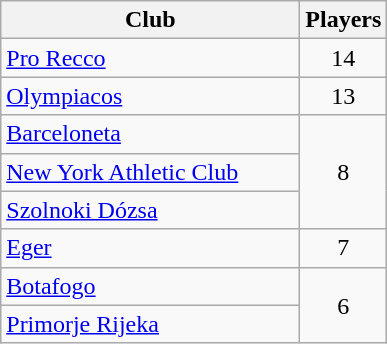<table class="wikitable sortable">
<tr>
<th style=width:12em>Club</th>
<th>Players</th>
</tr>
<tr>
<td> <a href='#'>Pro Recco</a></td>
<td align=center>14</td>
</tr>
<tr>
<td> <a href='#'>Olympiacos</a></td>
<td align=center>13</td>
</tr>
<tr>
<td> <a href='#'>Barceloneta</a></td>
<td align=center rowspan="3">8</td>
</tr>
<tr>
<td> <a href='#'>New York Athletic Club</a></td>
</tr>
<tr>
<td> <a href='#'>Szolnoki Dózsa</a></td>
</tr>
<tr>
<td> <a href='#'>Eger</a></td>
<td align=center>7</td>
</tr>
<tr>
<td> <a href='#'>Botafogo</a></td>
<td align=center rowspan="2">6</td>
</tr>
<tr>
<td> <a href='#'>Primorje Rijeka</a></td>
</tr>
</table>
